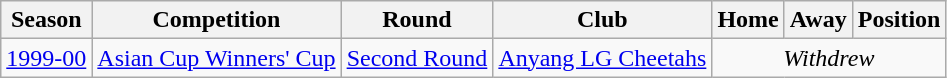<table class="wikitable">
<tr>
<th>Season</th>
<th>Competition</th>
<th>Round</th>
<th>Club</th>
<th>Home</th>
<th>Away</th>
<th>Position</th>
</tr>
<tr>
<td><a href='#'>1999-00</a></td>
<td><a href='#'>Asian Cup Winners' Cup</a></td>
<td><a href='#'>Second Round</a></td>
<td> <a href='#'>Anyang LG Cheetahs</a></td>
<td colspan=3; style="text-align:center;"><em>Withdrew</em></td>
</tr>
</table>
